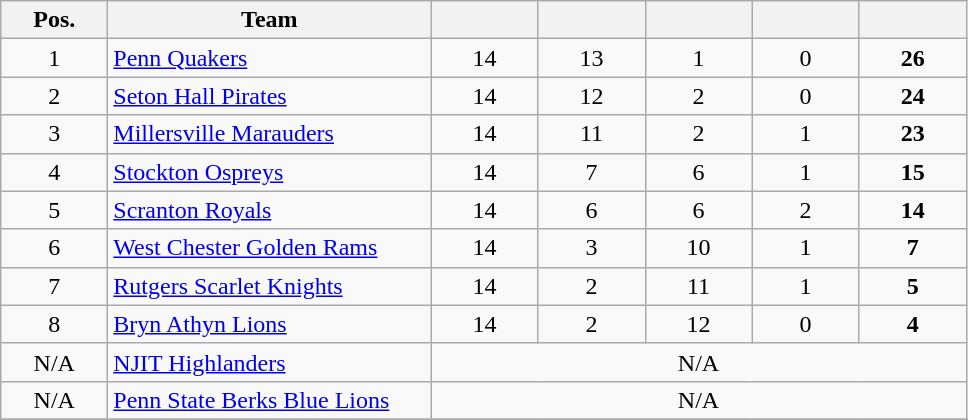<table class="wikitable sortable">
<tr>
<th style="width: 4em;">Pos.</th>
<th style="width: 13em;">Team</th>
<th style="width: 4em;"></th>
<th style="width: 4em;"></th>
<th style="width: 4em;"></th>
<th style="width: 4em;"></th>
<th style="width: 4em;"></th>
</tr>
<tr style="text-align:center;">
<td style="text-align:center;">1</td>
<td style="text-align:left;"><a href='#'>Penn Quakers</a></td>
<td>14</td>
<td>13</td>
<td>1</td>
<td>0</td>
<td><strong>26</strong></td>
</tr>
<tr style="text-align:center;">
<td style="text-align:center;">2</td>
<td style="text-align:left;"><a href='#'>Seton Hall Pirates</a></td>
<td>14</td>
<td>12</td>
<td>2</td>
<td>0</td>
<td><strong>24</strong></td>
</tr>
<tr style="text-align:center;">
<td style="text-align:center;">3</td>
<td style="text-align:left;"><a href='#'>Millersville Marauders</a></td>
<td>14</td>
<td>11</td>
<td>2</td>
<td>1</td>
<td><strong>23</strong></td>
</tr>
<tr style="text-align:center;">
<td style="text-align:center;">4</td>
<td style="text-align:left;"><a href='#'>Stockton Ospreys</a></td>
<td>14</td>
<td>7</td>
<td>6</td>
<td>1</td>
<td><strong>15</strong></td>
</tr>
<tr style="text-align:center;">
<td style="text-align:center;">5</td>
<td style="text-align:left;"><a href='#'>Scranton Royals</a></td>
<td>14</td>
<td>6</td>
<td>6</td>
<td>2</td>
<td><strong>14</strong></td>
</tr>
<tr style="text-align:center;">
<td style="text-align:center;">6</td>
<td style="text-align:left;"><a href='#'>West Chester Golden Rams</a></td>
<td>14</td>
<td>3</td>
<td>10</td>
<td>1</td>
<td><strong>7</strong></td>
</tr>
<tr style="text-align:center;">
<td style="text-align:center;">7</td>
<td style="text-align:left;"><a href='#'>Rutgers Scarlet Knights</a></td>
<td>14</td>
<td>2</td>
<td>11</td>
<td>1</td>
<td><strong>5</strong></td>
</tr>
<tr style="text-align:center;">
<td style="text-align:center;">8</td>
<td style="text-align:left;"><a href='#'>Bryn Athyn Lions</a></td>
<td>14</td>
<td>2</td>
<td>12</td>
<td>0</td>
<td><strong>4</strong></td>
</tr>
<tr style="text-align:center;">
<td style="text-align:center;">N/A</td>
<td style="text-align:left;"><a href='#'>NJIT Highlanders</a></td>
<td colspan="5" align=center>N/A</td>
</tr>
<tr style="text-align:center;">
<td style="text-align:center;">N/A</td>
<td style="text-align:left;"><a href='#'>Penn State Berks Blue Lions</a></td>
<td colspan="5" align=center>N/A</td>
</tr>
<tr style="text-align:center;">
</tr>
</table>
